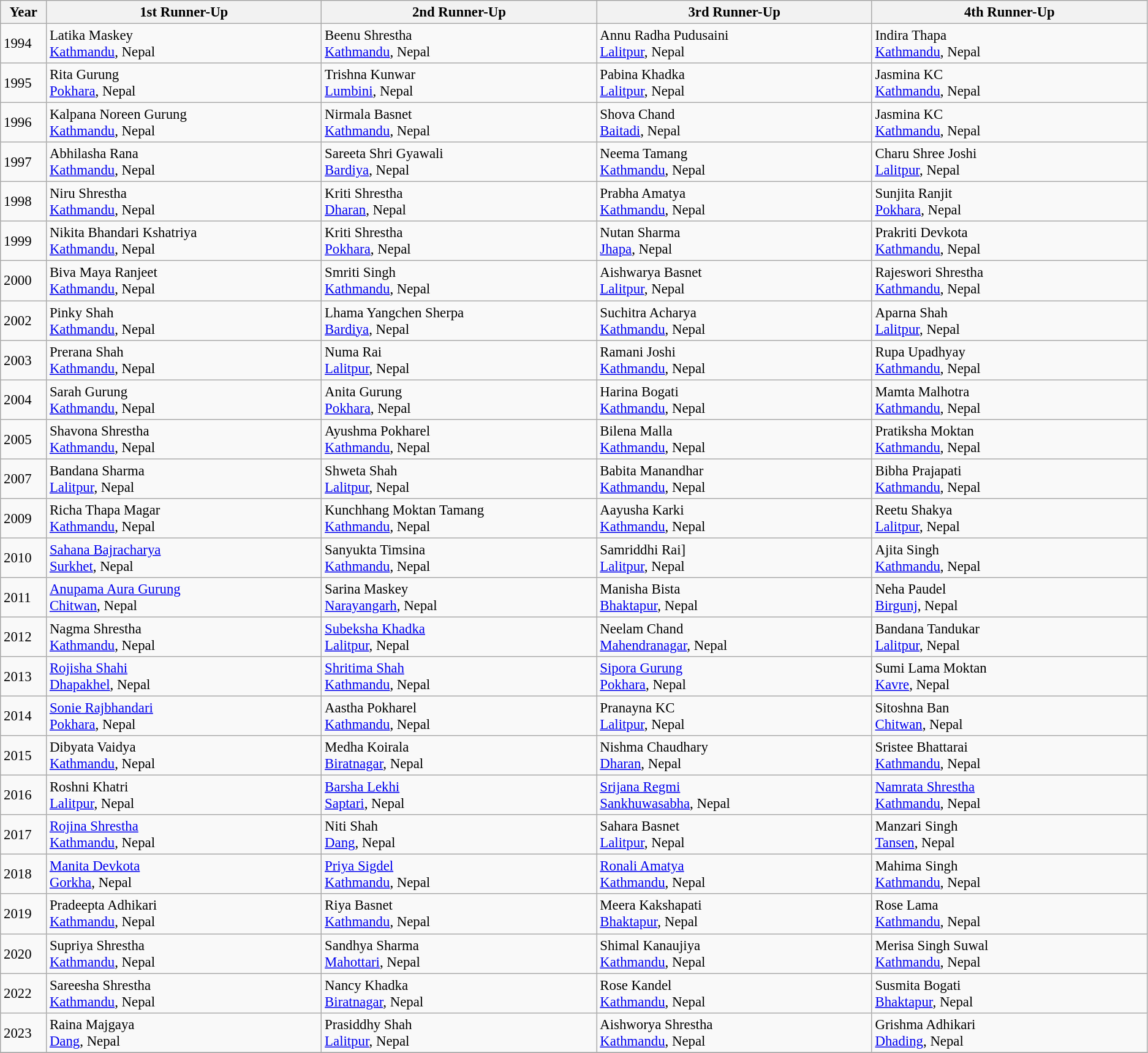<table class="wikitable sortable" style="font-size: 95%;">
<tr>
<th width="3%">Year</th>
<th width="18%">1st Runner-Up</th>
<th width="18%">2nd Runner-Up</th>
<th width="18%">3rd Runner-Up</th>
<th width="18%">4th Runner-Up</th>
</tr>
<tr>
<td>1994</td>
<td>Latika Maskey <br> <a href='#'>Kathmandu</a>, Nepal</td>
<td>Beenu Shrestha <br> <a href='#'>Kathmandu</a>, Nepal</td>
<td>Annu Radha Pudusaini <br> <a href='#'>Lalitpur</a>, Nepal</td>
<td>Indira Thapa <br> <a href='#'>Kathmandu</a>, Nepal</td>
</tr>
<tr>
<td>1995</td>
<td>Rita Gurung <br> <a href='#'>Pokhara</a>, Nepal</td>
<td>Trishna Kunwar <br> <a href='#'>Lumbini</a>, Nepal</td>
<td>Pabina Khadka <br> <a href='#'>Lalitpur</a>, Nepal</td>
<td>Jasmina KC <br> <a href='#'>Kathmandu</a>, Nepal</td>
</tr>
<tr>
<td>1996</td>
<td>Kalpana Noreen Gurung <br> <a href='#'>Kathmandu</a>, Nepal</td>
<td>Nirmala Basnet <br> <a href='#'>Kathmandu</a>, Nepal</td>
<td>Shova Chand <br> <a href='#'>Baitadi</a>, Nepal</td>
<td>Jasmina KC <br> <a href='#'>Kathmandu</a>, Nepal</td>
</tr>
<tr>
<td>1997</td>
<td>Abhilasha Rana <br> <a href='#'>Kathmandu</a>, Nepal</td>
<td>Sareeta Shri Gyawali <br> <a href='#'>Bardiya</a>, Nepal</td>
<td>Neema Tamang <br> <a href='#'>Kathmandu</a>, Nepal</td>
<td>Charu Shree Joshi <br> <a href='#'>Lalitpur</a>, Nepal</td>
</tr>
<tr>
<td>1998</td>
<td>Niru Shrestha <br> <a href='#'>Kathmandu</a>, Nepal</td>
<td>Kriti Shrestha <br> <a href='#'>Dharan</a>, Nepal</td>
<td>Prabha Amatya <br> <a href='#'>Kathmandu</a>, Nepal</td>
<td>Sunjita Ranjit <br> <a href='#'>Pokhara</a>, Nepal</td>
</tr>
<tr>
<td>1999</td>
<td>Nikita Bhandari Kshatriya	<br> <a href='#'>Kathmandu</a>, Nepal</td>
<td>Kriti Shrestha <br> <a href='#'>Pokhara</a>, Nepal</td>
<td>Nutan Sharma <br> <a href='#'>Jhapa</a>, Nepal</td>
<td>Prakriti Devkota <br> <a href='#'>Kathmandu</a>, Nepal</td>
</tr>
<tr>
<td>2000</td>
<td>Biva Maya Ranjeet <br> <a href='#'>Kathmandu</a>, Nepal</td>
<td>Smriti Singh <br> <a href='#'>Kathmandu</a>, Nepal</td>
<td>Aishwarya Basnet <br> <a href='#'>Lalitpur</a>, Nepal</td>
<td>Rajeswori Shrestha <br> <a href='#'>Kathmandu</a>, Nepal</td>
</tr>
<tr>
<td>2002</td>
<td>Pinky Shah <br> <a href='#'>Kathmandu</a>, Nepal</td>
<td>Lhama Yangchen Sherpa <br> <a href='#'>Bardiya</a>, Nepal</td>
<td>Suchitra Acharya <br> <a href='#'>Kathmandu</a>, Nepal</td>
<td>Aparna Shah <br> <a href='#'>Lalitpur</a>, Nepal</td>
</tr>
<tr>
<td>2003</td>
<td>Prerana Shah <br> <a href='#'>Kathmandu</a>, Nepal</td>
<td>Numa Rai <br> <a href='#'>Lalitpur</a>, Nepal</td>
<td>Ramani Joshi <br> <a href='#'>Kathmandu</a>, Nepal</td>
<td>Rupa Upadhyay <br> <a href='#'>Kathmandu</a>, Nepal</td>
</tr>
<tr>
<td>2004</td>
<td>Sarah Gurung <br> <a href='#'>Kathmandu</a>, Nepal</td>
<td>Anita Gurung <br> <a href='#'>Pokhara</a>, Nepal</td>
<td>Harina Bogati <br> <a href='#'>Kathmandu</a>, Nepal</td>
<td>Mamta Malhotra <br> <a href='#'>Kathmandu</a>, Nepal</td>
</tr>
<tr>
<td>2005</td>
<td>Shavona Shrestha <br> <a href='#'>Kathmandu</a>, Nepal</td>
<td>Ayushma Pokharel <br> <a href='#'>Kathmandu</a>, Nepal</td>
<td>Bilena Malla <br> <a href='#'>Kathmandu</a>, Nepal</td>
<td>Pratiksha Moktan <br> <a href='#'>Kathmandu</a>, Nepal</td>
</tr>
<tr>
<td>2007</td>
<td>Bandana Sharma <br> <a href='#'>Lalitpur</a>, Nepal</td>
<td>Shweta Shah <br> <a href='#'>Lalitpur</a>, Nepal</td>
<td>Babita Manandhar <br> <a href='#'>Kathmandu</a>, Nepal</td>
<td>Bibha Prajapati <br> <a href='#'>Kathmandu</a>, Nepal</td>
</tr>
<tr>
<td>2009</td>
<td>Richa Thapa Magar <br> <a href='#'>Kathmandu</a>, Nepal</td>
<td>Kunchhang Moktan Tamang <br> <a href='#'>Kathmandu</a>, Nepal</td>
<td>Aayusha Karki <br> <a href='#'>Kathmandu</a>, Nepal</td>
<td>Reetu Shakya <br> <a href='#'>Lalitpur</a>, Nepal</td>
</tr>
<tr>
<td>2010</td>
<td><a href='#'>Sahana Bajracharya</a> <br> <a href='#'>Surkhet</a>, Nepal</td>
<td>Sanyukta Timsina <br> <a href='#'>Kathmandu</a>, Nepal</td>
<td>Samriddhi Rai] <br> <a href='#'>Lalitpur</a>, Nepal</td>
<td>Ajita Singh <br> <a href='#'>Kathmandu</a>, Nepal</td>
</tr>
<tr>
<td>2011</td>
<td><a href='#'>Anupama Aura Gurung</a> <br> <a href='#'>Chitwan</a>, Nepal</td>
<td>Sarina Maskey <br> <a href='#'>Narayangarh</a>, Nepal</td>
<td>Manisha Bista <br> <a href='#'>Bhaktapur</a>, Nepal</td>
<td>Neha Paudel <br> <a href='#'>Birgunj</a>, Nepal</td>
</tr>
<tr>
<td>2012</td>
<td>Nagma Shrestha <br> <a href='#'>Kathmandu</a>, Nepal</td>
<td><a href='#'>Subeksha Khadka</a> <br> <a href='#'>Lalitpur</a>, Nepal</td>
<td>Neelam Chand <br> <a href='#'>Mahendranagar</a>, Nepal</td>
<td>Bandana Tandukar <br> <a href='#'>Lalitpur</a>, Nepal</td>
</tr>
<tr>
<td>2013</td>
<td><a href='#'>Rojisha Shahi</a> <br> <a href='#'>Dhapakhel</a>, Nepal</td>
<td><a href='#'>Shritima Shah</a> <br> <a href='#'>Kathmandu</a>, Nepal</td>
<td><a href='#'>Sipora Gurung</a> <br> <a href='#'>Pokhara</a>, Nepal</td>
<td>Sumi Lama Moktan <br> <a href='#'>Kavre</a>, Nepal</td>
</tr>
<tr>
<td>2014</td>
<td><a href='#'>Sonie Rajbhandari</a> <br> <a href='#'>Pokhara</a>, Nepal</td>
<td>Aastha Pokharel <br> <a href='#'>Kathmandu</a>, Nepal</td>
<td>Pranayna KC <br> <a href='#'>Lalitpur</a>, Nepal</td>
<td>Sitoshna Ban <br> <a href='#'>Chitwan</a>, Nepal</td>
</tr>
<tr>
<td>2015</td>
<td>Dibyata Vaidya <br> <a href='#'>Kathmandu</a>, Nepal</td>
<td>Medha Koirala <br> <a href='#'>Biratnagar</a>, Nepal</td>
<td>Nishma Chaudhary <br> <a href='#'>Dharan</a>, Nepal</td>
<td>Sristee Bhattarai <br> <a href='#'>Kathmandu</a>, Nepal</td>
</tr>
<tr>
<td>2016</td>
<td>Roshni Khatri <br> <a href='#'>Lalitpur</a>, Nepal</td>
<td><a href='#'>Barsha Lekhi</a> <br> <a href='#'>Saptari</a>, Nepal</td>
<td><a href='#'>Srijana Regmi</a> <br> <a href='#'>Sankhuwasabha</a>, Nepal</td>
<td><a href='#'>Namrata Shrestha</a> <br> <a href='#'>Kathmandu</a>, Nepal</td>
</tr>
<tr>
<td>2017</td>
<td><a href='#'>Rojina Shrestha</a> <br> <a href='#'>Kathmandu</a>, Nepal</td>
<td>Niti Shah <br> <a href='#'>Dang</a>, Nepal</td>
<td>Sahara Basnet <br> <a href='#'>Lalitpur</a>, Nepal</td>
<td>Manzari Singh <br> <a href='#'>Tansen</a>, Nepal</td>
</tr>
<tr>
<td>2018</td>
<td><a href='#'>Manita Devkota</a> <br> <a href='#'>Gorkha</a>, Nepal</td>
<td><a href='#'>Priya Sigdel</a> <br> <a href='#'>Kathmandu</a>, Nepal</td>
<td><a href='#'>Ronali Amatya</a> <br> <a href='#'>Kathmandu</a>, Nepal</td>
<td>Mahima Singh <br> <a href='#'>Kathmandu</a>, Nepal</td>
</tr>
<tr>
<td>2019</td>
<td>Pradeepta Adhikari <br> <a href='#'>Kathmandu</a>, Nepal</td>
<td>Riya Basnet <br> <a href='#'>Kathmandu</a>, Nepal</td>
<td>Meera Kakshapati <br> <a href='#'>Bhaktapur</a>, Nepal</td>
<td>Rose Lama <br> <a href='#'>Kathmandu</a>, Nepal</td>
</tr>
<tr>
<td>2020</td>
<td>Supriya Shrestha <br> <a href='#'>Kathmandu</a>, Nepal</td>
<td>Sandhya Sharma <br> <a href='#'>Mahottari</a>, Nepal</td>
<td>Shimal Kanaujiya <br> <a href='#'>Kathmandu</a>, Nepal</td>
<td>Merisa Singh Suwal <br> <a href='#'>Kathmandu</a>, Nepal</td>
</tr>
<tr>
<td>2022</td>
<td>Sareesha Shrestha <br> <a href='#'>Kathmandu</a>, Nepal</td>
<td>Nancy Khadka <br> <a href='#'>Biratnagar</a>, Nepal</td>
<td>Rose Kandel <br> <a href='#'>Kathmandu</a>, Nepal</td>
<td>Susmita Bogati <br> <a href='#'>Bhaktapur</a>, Nepal</td>
</tr>
<tr>
<td>2023</td>
<td>Raina Majgaya <br> <a href='#'>Dang</a>, Nepal</td>
<td>Prasiddhy Shah <br> <a href='#'>Lalitpur</a>, Nepal</td>
<td>Aishworya Shrestha <br> <a href='#'>Kathmandu</a>, Nepal</td>
<td>Grishma Adhikari <br> <a href='#'>Dhading</a>, Nepal</td>
</tr>
<tr>
</tr>
</table>
